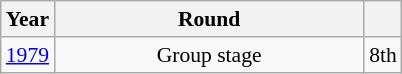<table class="wikitable" style="text-align: center; font-size:90%">
<tr>
<th>Year</th>
<th style="width:200px">Round</th>
<th></th>
</tr>
<tr>
<td><a href='#'>1979</a></td>
<td>Group stage</td>
<td>8th</td>
</tr>
</table>
